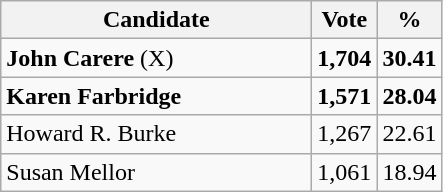<table class="wikitable">
<tr>
<th bgcolor="#DDDDFF" width="200px">Candidate</th>
<th bgcolor="#DDDDFF">Vote</th>
<th bgcolor="#DDDDFF">%</th>
</tr>
<tr>
<td><strong>John Carere</strong> (X)</td>
<td style="text-align: right;"><strong>1,704</strong></td>
<td style="text-align: right;"><strong>30.41</strong></td>
</tr>
<tr>
<td><strong>Karen Farbridge</strong></td>
<td style="text-align: right;"><strong>1,571</strong></td>
<td style="text-align: right;"><strong>28.04</strong></td>
</tr>
<tr>
<td>Howard R. Burke</td>
<td style="text-align: right;">1,267</td>
<td style="text-align: right;">22.61</td>
</tr>
<tr>
<td>Susan Mellor</td>
<td style="text-align: right;">1,061</td>
<td style="text-align: right;">18.94</td>
</tr>
</table>
